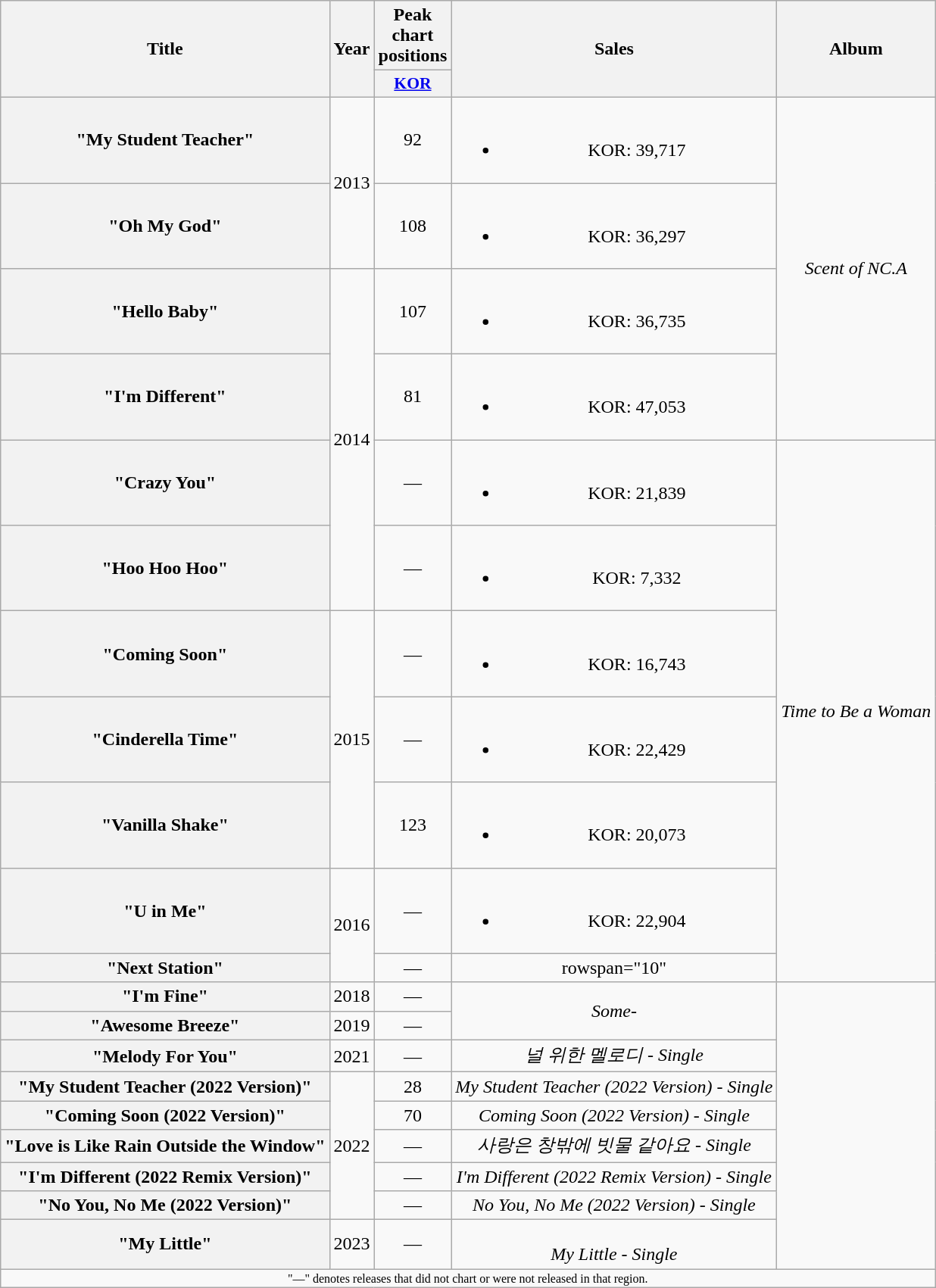<table class="wikitable plainrowheaders" style="text-align:center;">
<tr>
<th scope="col" rowspan="2">Title</th>
<th scope="col" rowspan="2">Year</th>
<th scope="col">Peak chart positions</th>
<th scope="col" rowspan="2">Sales</th>
<th scope="col" rowspan="2">Album</th>
</tr>
<tr>
<th scope="col" style="width:3em;font-size:90%;"><a href='#'>KOR</a><br></th>
</tr>
<tr>
<th scope="row">"My Student Teacher" </th>
<td rowspan="2">2013</td>
<td>92</td>
<td><br><ul><li>KOR: 39,717</li></ul></td>
<td rowspan="4"><em>Scent of NC.A</em></td>
</tr>
<tr>
<th scope="row">"Oh My God"</th>
<td>108</td>
<td><br><ul><li>KOR: 36,297</li></ul></td>
</tr>
<tr>
<th scope="row">"Hello Baby"</th>
<td rowspan="4">2014</td>
<td>107</td>
<td><br><ul><li>KOR: 36,735</li></ul></td>
</tr>
<tr>
<th scope="row">"I'm Different" </th>
<td>81</td>
<td><br><ul><li>KOR: 47,053</li></ul></td>
</tr>
<tr>
<th scope="row">"Crazy You" </th>
<td>—</td>
<td><br><ul><li>KOR: 21,839</li></ul></td>
<td rowspan="7"><em>Time to Be a Woman</em></td>
</tr>
<tr>
<th scope="row">"Hoo Hoo Hoo" </th>
<td>—</td>
<td><br><ul><li>KOR: 7,332</li></ul></td>
</tr>
<tr>
<th scope="row">"Coming Soon"</th>
<td rowspan="3">2015</td>
<td>—</td>
<td><br><ul><li>KOR: 16,743</li></ul></td>
</tr>
<tr>
<th scope="row">"Cinderella Time" </th>
<td>—</td>
<td><br><ul><li>KOR: 22,429</li></ul></td>
</tr>
<tr>
<th scope="row">"Vanilla Shake" </th>
<td>123</td>
<td><br><ul><li>KOR: 20,073</li></ul></td>
</tr>
<tr>
<th scope="row">"U in Me"</th>
<td rowspan="2">2016</td>
<td>—</td>
<td><br><ul><li>KOR: 22,904</li></ul></td>
</tr>
<tr>
<th scope="row">"Next Station" </th>
<td>—</td>
<td>rowspan="10" </td>
</tr>
<tr>
<th scope="row">"I'm Fine"</th>
<td>2018</td>
<td>—</td>
<td rowspan="2"><em>Some-</em></td>
</tr>
<tr>
<th scope="row">"Awesome Breeze" </th>
<td>2019</td>
<td>—</td>
</tr>
<tr>
<th scope="row">"Melody For You" </th>
<td>2021</td>
<td>—</td>
<td><em>널 위한 멜로디 - Single</em></td>
</tr>
<tr>
<th scope="row">"My Student Teacher (2022 Version)" </th>
<td rowspan="5">2022</td>
<td>28</td>
<td><em>My Student Teacher (2022 Version) - Single</em></td>
</tr>
<tr>
<th scope="row">"Coming Soon (2022 Version)"</th>
<td>70</td>
<td><em>Coming Soon (2022 Version) - Single</em></td>
</tr>
<tr>
<th scope="row">"Love is Like Rain Outside the Window" </th>
<td>—</td>
<td><em>사랑은 창밖에 빗물 같아요 - Single</em></td>
</tr>
<tr>
<th scope="row">"I'm Different (2022 Remix Version)" </th>
<td>—</td>
<td><em>I'm Different (2022 Remix Version) - Single</em></td>
</tr>
<tr>
<th scope="row">"No You, No Me (2022 Version)" </th>
<td>—</td>
<td><em>No You, No Me (2022 Version) - Single</em></td>
</tr>
<tr>
<th scope="row">"My Little"</th>
<td>2023</td>
<td>—</td>
<td><br><em>My Little - Single</em></td>
</tr>
<tr>
<td colspan="5" style="font-size:8pt;">"—" denotes releases that did not chart or were not released in that region.</td>
</tr>
</table>
